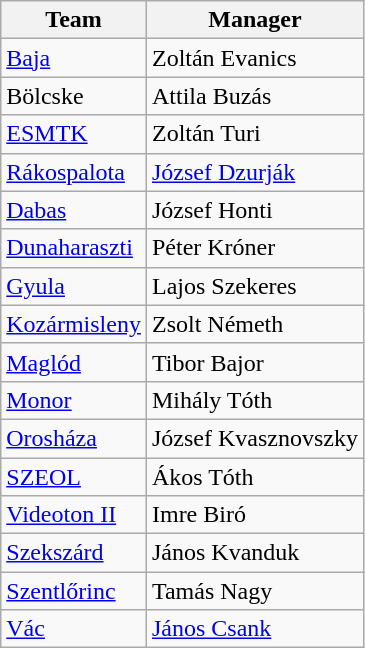<table class="wikitable sortable">
<tr>
<th>Team</th>
<th>Manager</th>
</tr>
<tr>
<td><a href='#'>Baja</a></td>
<td> Zoltán Evanics</td>
</tr>
<tr>
<td>Bölcske</td>
<td> Attila Buzás</td>
</tr>
<tr>
<td><a href='#'>ESMTK</a></td>
<td> Zoltán Turi</td>
</tr>
<tr>
<td><a href='#'>Rákospalota</a></td>
<td> <a href='#'>József Dzurják</a></td>
</tr>
<tr>
<td><a href='#'>Dabas</a></td>
<td> József Honti</td>
</tr>
<tr>
<td><a href='#'>Dunaharaszti</a></td>
<td> Péter Króner</td>
</tr>
<tr>
<td><a href='#'>Gyula</a></td>
<td> Lajos Szekeres</td>
</tr>
<tr>
<td><a href='#'>Kozármisleny</a></td>
<td> Zsolt Németh</td>
</tr>
<tr>
<td><a href='#'>Maglód</a></td>
<td> Tibor Bajor</td>
</tr>
<tr>
<td><a href='#'>Monor</a></td>
<td> Mihály Tóth</td>
</tr>
<tr>
<td><a href='#'>Orosháza</a></td>
<td> József Kvasznovszky</td>
</tr>
<tr>
<td><a href='#'>SZEOL</a></td>
<td> Ákos Tóth</td>
</tr>
<tr>
<td><a href='#'>Videoton II</a></td>
<td> Imre Biró</td>
</tr>
<tr>
<td><a href='#'>Szekszárd</a></td>
<td> János Kvanduk</td>
</tr>
<tr>
<td><a href='#'>Szentlőrinc</a></td>
<td> Tamás Nagy</td>
</tr>
<tr>
<td><a href='#'>Vác</a></td>
<td> <a href='#'>János Csank</a></td>
</tr>
</table>
